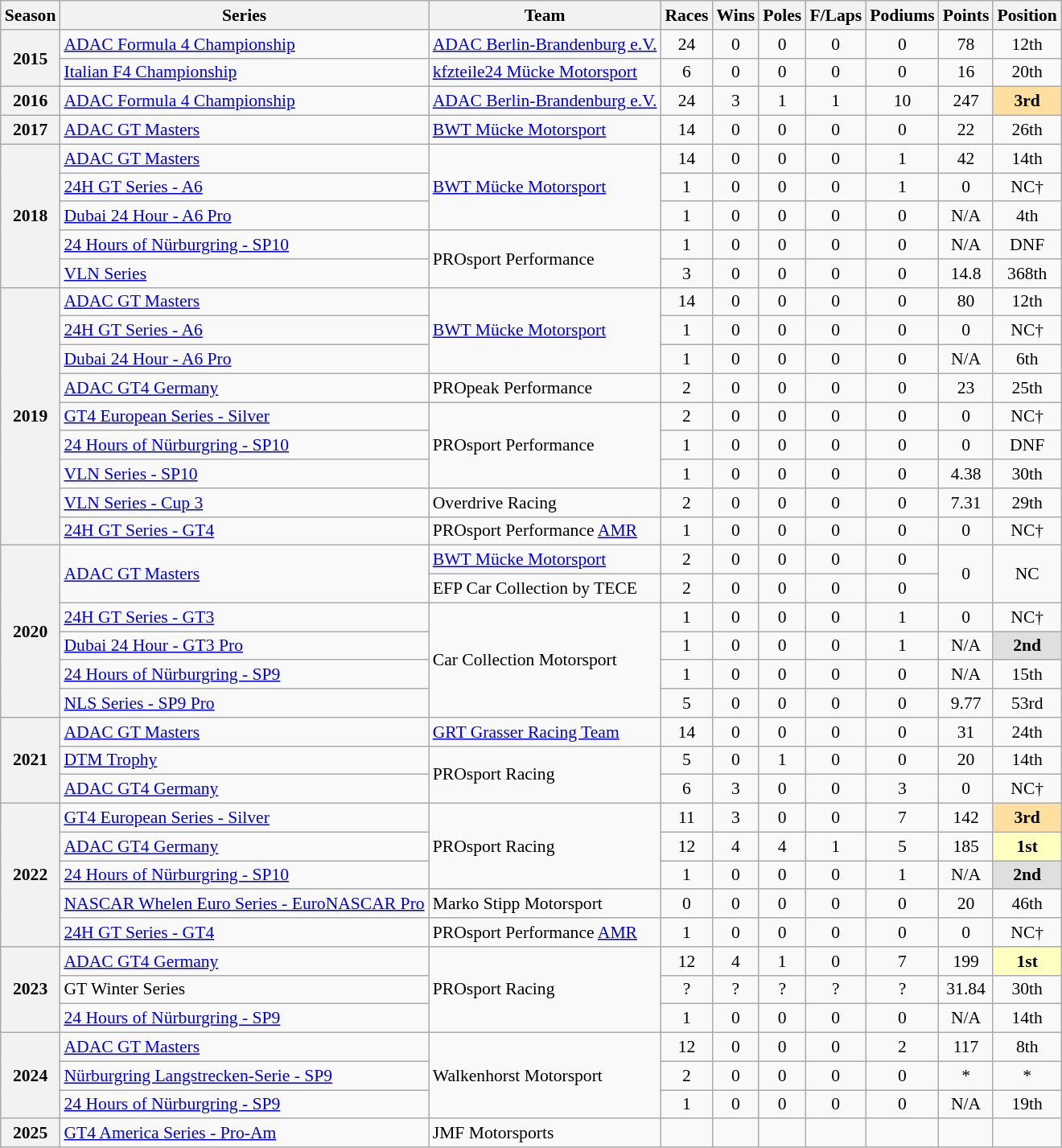<table class="wikitable" style="font-size: 90%; text-align:center">
<tr>
<th>Season</th>
<th>Series</th>
<th>Team</th>
<th>Races</th>
<th>Wins</th>
<th>Poles</th>
<th>F/Laps</th>
<th>Podiums</th>
<th>Points</th>
<th>Position</th>
</tr>
<tr>
<th rowspan="2">2015</th>
<td align=left><a href='#'>ADAC Formula 4 Championship</a></td>
<td align=left><a href='#'>ADAC Berlin-Brandenburg e.V.</a></td>
<td>24</td>
<td>0</td>
<td>0</td>
<td>0</td>
<td>0</td>
<td>78</td>
<td>12th</td>
</tr>
<tr>
<td align=left><a href='#'>Italian F4 Championship</a></td>
<td align=left><a href='#'>kfzteile24 Mücke Motorsport</a></td>
<td>6</td>
<td>0</td>
<td>0</td>
<td>0</td>
<td>0</td>
<td>16</td>
<td>20th</td>
</tr>
<tr>
<th>2016</th>
<td align="left"><a href='#'>ADAC Formula 4 Championship</a></td>
<td align="left"><a href='#'>ADAC Berlin-Brandenburg e.V.</a></td>
<td>24</td>
<td>3</td>
<td>1</td>
<td>1</td>
<td>10</td>
<td>247</td>
<td style="background:#FFDF9F;"><strong>3rd</strong></td>
</tr>
<tr>
<th>2017</th>
<td align=left><a href='#'>ADAC GT Masters</a></td>
<td align=left><a href='#'>BWT Mücke Motorsport</a></td>
<td>14</td>
<td>0</td>
<td>0</td>
<td>0</td>
<td>0</td>
<td>22</td>
<td>26th</td>
</tr>
<tr>
<th rowspan="5">2018</th>
<td align=left><a href='#'>ADAC GT Masters</a></td>
<td rowspan="3" align="left"><a href='#'>BWT Mücke Motorsport</a></td>
<td>14</td>
<td>0</td>
<td>0</td>
<td>0</td>
<td>1</td>
<td>42</td>
<td>14th</td>
</tr>
<tr>
<td align=left><a href='#'>24H GT Series - A6</a></td>
<td>1</td>
<td>0</td>
<td>0</td>
<td>0</td>
<td>1</td>
<td>0</td>
<td>NC†</td>
</tr>
<tr>
<td align=left><a href='#'>Dubai 24 Hour - A6 Pro</a></td>
<td>1</td>
<td>0</td>
<td>0</td>
<td>0</td>
<td>0</td>
<td>N/A</td>
<td>4th</td>
</tr>
<tr>
<td align=left><a href='#'>24 Hours of Nürburgring - SP10</a></td>
<td rowspan="2" align=left>PROsport Performance</td>
<td>1</td>
<td>0</td>
<td>0</td>
<td>0</td>
<td>0</td>
<td>N/A</td>
<td>DNF</td>
</tr>
<tr>
<td align=left><a href='#'>VLN Series</a></td>
<td>3</td>
<td>0</td>
<td>0</td>
<td>0</td>
<td>0</td>
<td>14.8</td>
<td>368th</td>
</tr>
<tr>
<th rowspan="9">2019</th>
<td align=left><a href='#'>ADAC GT Masters</a></td>
<td rowspan="3" align="left"><a href='#'>BWT Mücke Motorsport</a></td>
<td>14</td>
<td>0</td>
<td>0</td>
<td>0</td>
<td>0</td>
<td>80</td>
<td>12th</td>
</tr>
<tr>
<td align=left><a href='#'>24H GT Series - A6</a></td>
<td>1</td>
<td>0</td>
<td>0</td>
<td>0</td>
<td>0</td>
<td>0</td>
<td>NC†</td>
</tr>
<tr>
<td align=left><a href='#'>Dubai 24 Hour - A6 Pro</a></td>
<td>1</td>
<td>0</td>
<td>0</td>
<td>0</td>
<td>0</td>
<td>N/A</td>
<td>6th</td>
</tr>
<tr>
<td align=left><a href='#'>ADAC GT4 Germany</a></td>
<td align=left>PROpeak Performance</td>
<td>2</td>
<td>0</td>
<td>0</td>
<td>0</td>
<td>0</td>
<td>23</td>
<td>25th</td>
</tr>
<tr>
<td align=left><a href='#'>GT4 European Series - Silver</a></td>
<td rowspan="3" align=left>PROsport Performance</td>
<td>2</td>
<td>0</td>
<td>0</td>
<td>0</td>
<td>0</td>
<td>0</td>
<td>NC†</td>
</tr>
<tr>
<td align=left><a href='#'>24 Hours of Nürburgring - SP10</a></td>
<td>1</td>
<td>0</td>
<td>0</td>
<td>0</td>
<td>0</td>
<td>0</td>
<td>DNF</td>
</tr>
<tr>
<td align=left><a href='#'>VLN Series - SP10</a></td>
<td>1</td>
<td>0</td>
<td>0</td>
<td>0</td>
<td>0</td>
<td>4.38</td>
<td>30th</td>
</tr>
<tr>
<td align=left><a href='#'>VLN Series - Cup 3</a></td>
<td align=left>Overdrive Racing</td>
<td>2</td>
<td>0</td>
<td>0</td>
<td>0</td>
<td>0</td>
<td>7.31</td>
<td>29th</td>
</tr>
<tr>
<td align=left><a href='#'>24H GT Series - GT4</a></td>
<td align=left>PROsport Performance <a href='#'>AMR</a></td>
<td>1</td>
<td>0</td>
<td>0</td>
<td>0</td>
<td>0</td>
<td>0</td>
<td>NC†</td>
</tr>
<tr>
<th rowspan="6">2020</th>
<td rowspan="2" align=left><a href='#'>ADAC GT Masters</a></td>
<td align=left><a href='#'>BWT Mücke Motorsport</a></td>
<td>2</td>
<td>0</td>
<td>0</td>
<td>0</td>
<td>0</td>
<td rowspan="2">0</td>
<td rowspan="2">NC</td>
</tr>
<tr>
<td align=left>EFP Car Collection by TECE</td>
<td>2</td>
<td>0</td>
<td>0</td>
<td>0</td>
<td>0</td>
</tr>
<tr>
<td align=left><a href='#'>24H GT Series - GT3</a></td>
<td rowspan="4" align=left>Car Collection Motorsport</td>
<td>1</td>
<td>0</td>
<td>0</td>
<td>0</td>
<td>1</td>
<td>0</td>
<td>NC†</td>
</tr>
<tr>
<td align="left"><a href='#'>Dubai 24 Hour - GT3 Pro</a></td>
<td>1</td>
<td>0</td>
<td>0</td>
<td>0</td>
<td>1</td>
<td>N/A</td>
<td style="background:#DFDFDF;"><strong>2nd</strong></td>
</tr>
<tr>
<td align=left><a href='#'>24 Hours of Nürburgring - SP9</a></td>
<td>1</td>
<td>0</td>
<td>0</td>
<td>0</td>
<td>0</td>
<td>N/A</td>
<td>15th</td>
</tr>
<tr>
<td align=left><a href='#'>NLS Series - SP9 Pro</a></td>
<td>5</td>
<td>0</td>
<td>0</td>
<td>0</td>
<td>0</td>
<td>9.77</td>
<td>53rd</td>
</tr>
<tr>
<th rowspan="3">2021</th>
<td align=left><a href='#'>ADAC GT Masters</a></td>
<td align=left><a href='#'>GRT Grasser Racing Team</a></td>
<td>14</td>
<td>0</td>
<td>0</td>
<td>0</td>
<td>0</td>
<td>31</td>
<td>24th</td>
</tr>
<tr>
<td align=left><a href='#'>DTM Trophy</a></td>
<td rowspan="2" align="left">PROsport Racing</td>
<td>5</td>
<td>0</td>
<td>1</td>
<td>0</td>
<td>0</td>
<td>20</td>
<td>14th</td>
</tr>
<tr>
<td align=left><a href='#'>ADAC GT4 Germany</a></td>
<td>6</td>
<td>3</td>
<td>0</td>
<td>0</td>
<td>3</td>
<td>0</td>
<td>NC†</td>
</tr>
<tr>
<th rowspan="5">2022</th>
<td align=left><a href='#'>GT4 European Series - Silver</a></td>
<td rowspan="3" align="left">PROsport Racing</td>
<td>11</td>
<td>3</td>
<td>0</td>
<td>0</td>
<td>7</td>
<td>142</td>
<td style="background:#FFDF9F;"><strong>3rd</strong></td>
</tr>
<tr>
<td align=left><a href='#'>ADAC GT4 Germany</a></td>
<td>12</td>
<td>4</td>
<td>4</td>
<td>1</td>
<td>5</td>
<td>185</td>
<td style="background:#FFFFBF;"><strong>1st</strong></td>
</tr>
<tr>
<td align=left><a href='#'>24 Hours of Nürburgring - SP10</a></td>
<td>1</td>
<td>0</td>
<td>0</td>
<td>0</td>
<td>1</td>
<td>N/A</td>
<td style="background:#DFDFDF;"><strong>2nd</strong></td>
</tr>
<tr>
<td align=left><a href='#'>NASCAR Whelen Euro Series - EuroNASCAR Pro</a></td>
<td align=left>Marko Stipp Motorsport</td>
<td>0</td>
<td>0</td>
<td>0</td>
<td>0</td>
<td>0</td>
<td>20</td>
<td>46th</td>
</tr>
<tr>
<td align=left><a href='#'>24H GT Series - GT4</a></td>
<td align=left>PROsport Performance <a href='#'>AMR</a></td>
<td>1</td>
<td>0</td>
<td>0</td>
<td>0</td>
<td>0</td>
<td>0</td>
<td>NC†</td>
</tr>
<tr>
<th rowspan="3">2023</th>
<td align=left><a href='#'>ADAC GT4 Germany</a></td>
<td rowspan="3" align="left">PROsport Racing</td>
<td>12</td>
<td>4</td>
<td>1</td>
<td>0</td>
<td>7</td>
<td>199</td>
<td style="background:#FFFFBF;"><strong>1st</strong></td>
</tr>
<tr>
<td align=left>GT Winter Series</td>
<td>?</td>
<td>?</td>
<td>?</td>
<td>?</td>
<td>?</td>
<td>31.84</td>
<td>30th</td>
</tr>
<tr>
<td align=left><a href='#'>24 Hours of Nürburgring - SP9</a></td>
<td>1</td>
<td>0</td>
<td>0</td>
<td>0</td>
<td>0</td>
<td>N/A</td>
<td>14th</td>
</tr>
<tr>
<th rowspan="3">2024</th>
<td align=left><a href='#'>ADAC GT Masters</a></td>
<td rowspan="3" align="left">Walkenhorst Motorsport</td>
<td>12</td>
<td>0</td>
<td>0</td>
<td>0</td>
<td>2</td>
<td>117</td>
<td>8th</td>
</tr>
<tr>
<td align=left><a href='#'>Nürburgring Langstrecken-Serie - SP9</a></td>
<td>2</td>
<td>0</td>
<td>0</td>
<td>0</td>
<td>0</td>
<td>*</td>
<td>*</td>
</tr>
<tr>
<td align=left><a href='#'>24 Hours of Nürburgring - SP9</a></td>
<td>1</td>
<td>0</td>
<td>0</td>
<td>0</td>
<td>0</td>
<td>N/A</td>
<td>19th</td>
</tr>
<tr>
<th>2025</th>
<td align=left><a href='#'>GT4 America Series - Pro-Am</a></td>
<td align=left>JMF Motorsports</td>
<td></td>
<td></td>
<td></td>
<td></td>
<td></td>
<td></td>
<td></td>
</tr>
</table>
